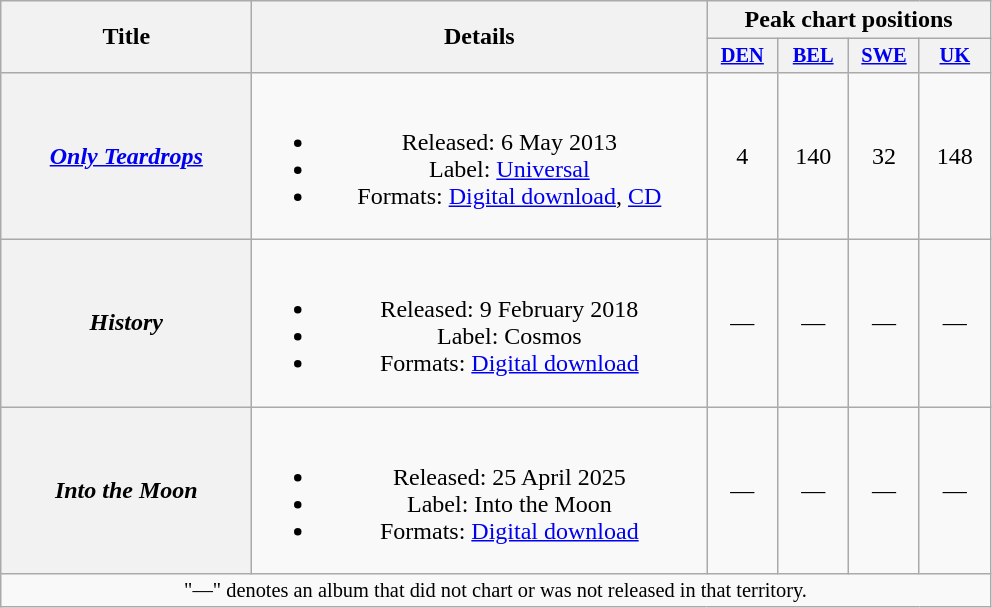<table class="wikitable plainrowheaders" style="text-align:center;">
<tr>
<th scope="col" rowspan="2" style="width:10em;">Title</th>
<th scope="col" rowspan="2" style="width:18.5em;">Details</th>
<th scope="col" colspan="4">Peak chart positions</th>
</tr>
<tr>
<th scope="col" style="width:3em;font-size:85%;"><a href='#'>DEN</a><br></th>
<th scope="col" style="width:3em;font-size:85%;"><a href='#'>BEL</a><br></th>
<th scope="col" style="width:3em;font-size:85%;"><a href='#'>SWE</a><br></th>
<th scope="col" style="width:3em;font-size:85%;"><a href='#'>UK</a><br></th>
</tr>
<tr>
<th scope="row"><em><a href='#'>Only Teardrops</a></em></th>
<td><br><ul><li>Released: 6 May 2013</li><li>Label: <a href='#'>Universal</a></li><li>Formats: <a href='#'>Digital download</a>, <a href='#'>CD</a></li></ul></td>
<td>4</td>
<td>140</td>
<td>32</td>
<td>148</td>
</tr>
<tr>
<th scope="row"><em>History</em></th>
<td><br><ul><li>Released: 9 February 2018</li><li>Label: Cosmos</li><li>Formats: <a href='#'>Digital download</a></li></ul></td>
<td>—</td>
<td>—</td>
<td>—</td>
<td>—</td>
</tr>
<tr>
<th scope="row"><em>Into the Moon</em></th>
<td><br><ul><li>Released: 25 April 2025</li><li>Label: Into the Moon</li><li>Formats: <a href='#'>Digital download</a></li></ul></td>
<td>—</td>
<td>—</td>
<td>—</td>
<td>—</td>
</tr>
<tr>
<td colspan="18" style="font-size:85%">"—" denotes an album that did not chart or was not released in that territory.</td>
</tr>
</table>
